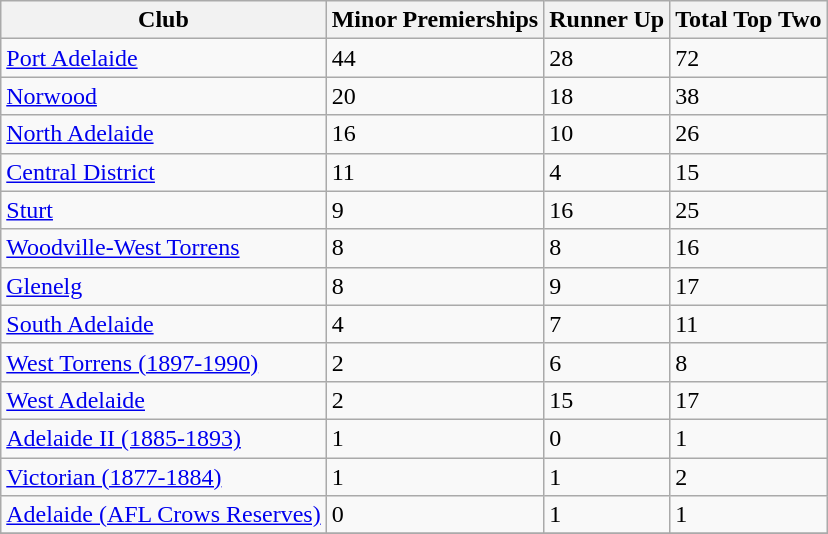<table class="wikitable">
<tr>
<th>Club</th>
<th>Minor Premierships</th>
<th>Runner Up</th>
<th>Total Top Two</th>
</tr>
<tr>
<td><a href='#'>Port Adelaide</a></td>
<td>44</td>
<td>28</td>
<td>72</td>
</tr>
<tr>
<td><a href='#'>Norwood</a></td>
<td>20</td>
<td>18</td>
<td>38</td>
</tr>
<tr>
<td><a href='#'>North Adelaide</a></td>
<td>16</td>
<td>10</td>
<td>26</td>
</tr>
<tr>
<td><a href='#'>Central District</a></td>
<td>11</td>
<td>4</td>
<td>15</td>
</tr>
<tr>
<td><a href='#'>Sturt</a></td>
<td>9</td>
<td>16</td>
<td>25</td>
</tr>
<tr>
<td><a href='#'>Woodville-West Torrens</a></td>
<td>8</td>
<td>8</td>
<td>16</td>
</tr>
<tr>
<td><a href='#'>Glenelg</a></td>
<td>8</td>
<td>9</td>
<td>17</td>
</tr>
<tr>
<td><a href='#'>South Adelaide</a></td>
<td>4</td>
<td>7</td>
<td>11</td>
</tr>
<tr>
<td><a href='#'>West Torrens (1897-1990)</a></td>
<td>2</td>
<td>6</td>
<td>8</td>
</tr>
<tr>
<td><a href='#'>West Adelaide</a></td>
<td>2</td>
<td>15</td>
<td>17</td>
</tr>
<tr>
<td><a href='#'>Adelaide II (1885-1893)</a></td>
<td>1</td>
<td>0</td>
<td>1</td>
</tr>
<tr>
<td><a href='#'>Victorian (1877-1884)</a></td>
<td>1</td>
<td>1</td>
<td>2</td>
</tr>
<tr>
<td><a href='#'>Adelaide (AFL Crows Reserves)</a></td>
<td>0</td>
<td>1</td>
<td>1</td>
</tr>
<tr>
</tr>
</table>
